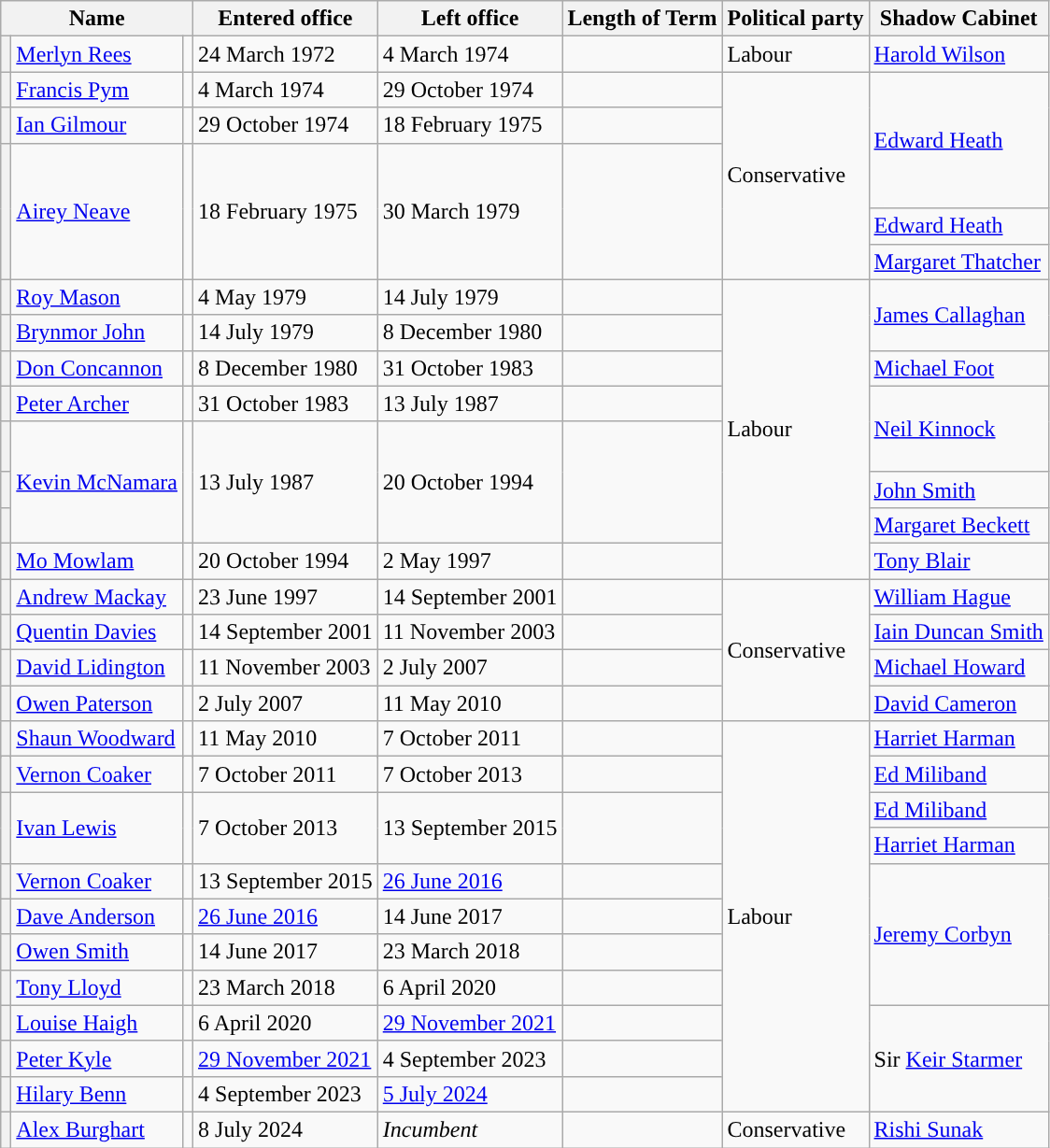<table class="wikitable">
<tr>
<th colspan=3>Name</th>
<th>Entered office</th>
<th>Left office</th>
<th>Length of Term</th>
<th>Political party</th>
<th>Shadow Cabinet</th>
</tr>
<tr>
<th style="background-color: "></th>
<td><a href='#'>Merlyn Rees</a></td>
<td></td>
<td>24 March 1972</td>
<td>4 March 1974</td>
<td></td>
<td>Labour</td>
<td><a href='#'>Harold Wilson</a></td>
</tr>
<tr>
<th style="background-color: "></th>
<td><a href='#'>Francis Pym</a></td>
<td></td>
<td>4 March 1974</td>
<td>29 October 1974</td>
<td></td>
<td rowspan="5">Conservative</td>
<td rowspan=3> <br> <br><a href='#'>Edward Heath</a><br> <br> </td>
</tr>
<tr>
<th style="background-color: "></th>
<td><a href='#'>Ian Gilmour</a></td>
<td></td>
<td>29 October 1974</td>
<td>18 February 1975</td>
<td></td>
</tr>
<tr>
<th rowspan=3 style="background-color: "></th>
<td rowspan="3"> <br><a href='#'>Airey Neave</a><br> </td>
<td rowspan="3"></td>
<td rowspan="3">18 February 1975</td>
<td rowspan="3">30 March 1979</td>
<td rowspan="3"></td>
</tr>
<tr>
<td><a href='#'>Edward Heath</a></td>
</tr>
<tr>
<td><a href='#'>Margaret Thatcher</a></td>
</tr>
<tr>
<th style="background-color: "></th>
<td><a href='#'>Roy Mason</a></td>
<td></td>
<td>4 May 1979</td>
<td>14 July 1979</td>
<td></td>
<td rowspan="8">Labour</td>
<td rowspan="2"><a href='#'>James Callaghan</a></td>
</tr>
<tr>
<th style="background-color: "></th>
<td><a href='#'>Brynmor John</a></td>
<td></td>
<td>14 July 1979</td>
<td>8 December 1980</td>
<td></td>
</tr>
<tr>
<th style="background-color: "></th>
<td><a href='#'>Don Concannon</a></td>
<td></td>
<td>8 December 1980</td>
<td>31 October 1983</td>
<td></td>
<td><a href='#'>Michael Foot</a></td>
</tr>
<tr>
<th style="background-color: "></th>
<td><a href='#'>Peter Archer</a></td>
<td></td>
<td>31 October 1983</td>
<td>13 July 1987</td>
<td></td>
<td rowspan="2"> <br><a href='#'>Neil Kinnock</a><br> </td>
</tr>
<tr>
<th style="background-color: "></th>
<td rowspan="3"> <br><a href='#'>Kevin McNamara</a><br> </td>
<td rowspan="3"></td>
<td rowspan="3">13 July 1987</td>
<td rowspan="3">20 October 1994</td>
<td rowspan="3"><strong></strong></td>
</tr>
<tr>
<th style="background-color: "></th>
<td><a href='#'>John Smith</a></td>
</tr>
<tr>
<th style="background-color: "></th>
<td><a href='#'>Margaret Beckett</a></td>
</tr>
<tr>
<th style="background-color: "></th>
<td><a href='#'>Mo Mowlam</a></td>
<td></td>
<td>20 October 1994</td>
<td>2 May 1997</td>
<td></td>
<td><a href='#'>Tony Blair</a></td>
</tr>
<tr>
<th style="background-color: "></th>
<td><a href='#'>Andrew Mackay</a></td>
<td></td>
<td>23 June 1997</td>
<td>14 September 2001</td>
<td></td>
<td rowspan="5">Conservative</td>
<td><a href='#'>William Hague</a></td>
</tr>
<tr>
<th style="background-color: "></th>
<td><a href='#'>Quentin Davies</a></td>
<td></td>
<td>14 September 2001</td>
<td>11 November 2003</td>
<td></td>
<td><a href='#'>Iain Duncan Smith</a></td>
</tr>
<tr>
<th rowspan=2 style="background-color: "></th>
<td rowspan=2><a href='#'>David Lidington</a></td>
<td rowspan=2></td>
<td rowspan=2>11 November 2003</td>
<td rowspan=2>2 July 2007</td>
<td rowspan="2"></td>
<td><a href='#'>Michael Howard</a></td>
</tr>
<tr>
<td rowspan=2><a href='#'>David Cameron</a></td>
</tr>
<tr>
<th style="background-color: "></th>
<td><a href='#'>Owen Paterson</a></td>
<td></td>
<td>2 July 2007</td>
<td>11 May 2010</td>
<td></td>
</tr>
<tr>
<th rowspan=2 style="background-color: "></th>
<td rowspan=2><a href='#'>Shaun Woodward</a></td>
<td rowspan=2></td>
<td rowspan=2>11 May 2010</td>
<td rowspan=2>7 October 2011</td>
<td rowspan="2"></td>
<td rowspan="13">Labour</td>
<td><a href='#'>Harriet Harman</a></td>
</tr>
<tr>
<td rowspan=3><a href='#'>Ed Miliband</a></td>
</tr>
<tr>
<th style="background-color: "></th>
<td><a href='#'>Vernon Coaker</a></td>
<td></td>
<td>7 October 2011</td>
<td>7 October 2013</td>
<td></td>
</tr>
<tr>
<th rowspan=3 style="background-color: "></th>
<td rowspan="3"><a href='#'>Ivan Lewis</a></td>
<td rowspan="3"></td>
<td rowspan="3">7 October 2013</td>
<td rowspan="3">13 September 2015</td>
<td rowspan="3"></td>
</tr>
<tr>
<td><a href='#'>Ed Miliband</a></td>
</tr>
<tr>
<td><a href='#'>Harriet Harman</a></td>
</tr>
<tr>
<th style="background-color: "></th>
<td><a href='#'>Vernon Coaker</a></td>
<td></td>
<td>13 September 2015</td>
<td><a href='#'>26 June 2016</a></td>
<td></td>
<td rowspan="4"><a href='#'>Jeremy Corbyn</a></td>
</tr>
<tr>
<th style="background-color: "></th>
<td><a href='#'>Dave Anderson</a></td>
<td></td>
<td><a href='#'>26 June 2016</a></td>
<td>14 June 2017</td>
<td></td>
</tr>
<tr>
<th style="background-color: "></th>
<td><a href='#'>Owen Smith</a></td>
<td></td>
<td>14 June 2017</td>
<td>23 March 2018</td>
<td></td>
</tr>
<tr>
<th style="background-color: "></th>
<td><a href='#'>Tony Lloyd</a></td>
<td></td>
<td>23 March 2018</td>
<td>6 April 2020</td>
<td></td>
</tr>
<tr>
<th style="background-color: "></th>
<td><a href='#'>Louise Haigh</a></td>
<td></td>
<td>6 April 2020</td>
<td><a href='#'>29 November 2021</a></td>
<td></td>
<td rowspan="3">Sir <a href='#'>Keir Starmer</a></td>
</tr>
<tr>
<th style="background-color: "></th>
<td><a href='#'>Peter Kyle</a></td>
<td></td>
<td><a href='#'>29 November 2021</a></td>
<td>4 September 2023</td>
<td></td>
</tr>
<tr>
<th style="background-color: "></th>
<td><a href='#'>Hilary Benn</a></td>
<td></td>
<td>4 September 2023</td>
<td><a href='#'>5 July 2024</a></td>
<td></td>
</tr>
<tr>
<th style="background-color: "></th>
<td><a href='#'>Alex Burghart</a></td>
<td></td>
<td>8 July 2024</td>
<td><em>Incumbent</em></td>
<td></td>
<td>Conservative</td>
<td><a href='#'>Rishi Sunak</a></td>
</tr>
</table>
